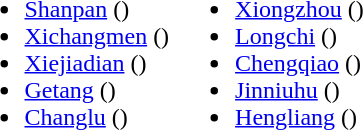<table>
<tr>
<td valign="top"><br><ul><li><a href='#'>Shanpan</a> ()</li><li><a href='#'>Xichangmen</a> ()</li><li><a href='#'>Xiejiadian</a> ()</li><li><a href='#'>Getang</a> ()</li><li><a href='#'>Changlu</a> ()</li></ul></td>
<td valign="top"><br><ul><li><a href='#'>Xiongzhou</a> ()</li><li><a href='#'>Longchi</a> ()</li><li><a href='#'>Chengqiao</a> ()</li><li><a href='#'>Jinniuhu</a> ()</li><li><a href='#'>Hengliang</a> ()</li></ul></td>
</tr>
</table>
